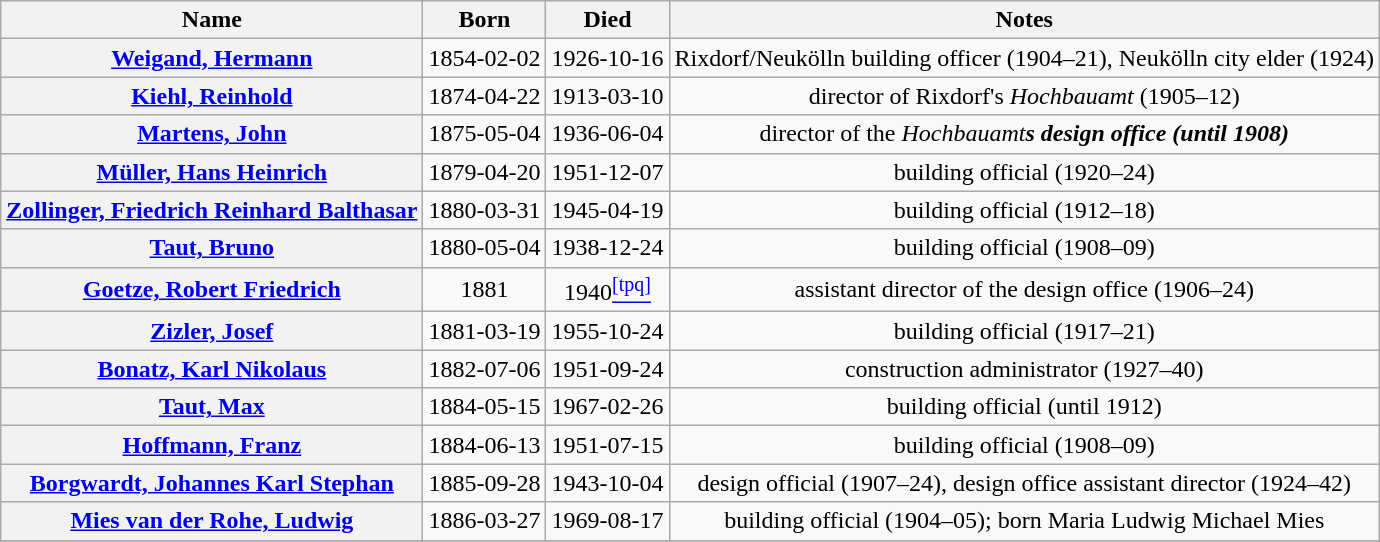<table class="wikitable mw-collapsible mw-collapsed sortable" style="text-align:center;">
<tr>
<th>Name</th>
<th>Born</th>
<th>Died</th>
<th>Notes</th>
</tr>
<tr>
<th><a href='#'>Weigand, Hermann</a></th>
<td>1854-02-02</td>
<td>1926-10-16</td>
<td>Rixdorf/Neukölln building officer (1904–21), Neukölln city elder (1924)</td>
</tr>
<tr>
<th><a href='#'>Kiehl, Reinhold</a></th>
<td>1874-04-22</td>
<td>1913-03-10</td>
<td>director of Rixdorf's <em>Hochbauamt</em> (1905–12)</td>
</tr>
<tr>
<th><a href='#'>Martens, John</a></th>
<td>1875-05-04</td>
<td>1936-06-04</td>
<td>director of the <em>Hochbauamt<strong>s design office (until 1908)</td>
</tr>
<tr>
<th><a href='#'>Müller, Hans Heinrich</a></th>
<td>1879-04-20</td>
<td>1951-12-07</td>
<td>building official (1920–24)</td>
</tr>
<tr>
<th><a href='#'>Zollinger, Friedrich Reinhard Balthasar</a></th>
<td>1880-03-31</td>
<td>1945-04-19</td>
<td>building official (1912–18)</td>
</tr>
<tr>
<th><a href='#'>Taut, Bruno</a></th>
<td>1880-05-04</td>
<td>1938-12-24</td>
<td>building official (1908–09)</td>
</tr>
<tr>
<th><a href='#'>Goetze, Robert Friedrich</a></th>
<td>1881</td>
<td>1940<a href='#'><sup>[tpq]</sup></a></td>
<td>assistant director of the design office (1906–24)</td>
</tr>
<tr>
<th><a href='#'>Zizler, Josef</a></th>
<td>1881-03-19</td>
<td>1955-10-24</td>
<td>building official (1917–21)</td>
</tr>
<tr>
<th><a href='#'>Bonatz, Karl Nikolaus</a></th>
<td>1882-07-06</td>
<td>1951-09-24</td>
<td>construction administrator (1927–40)</td>
</tr>
<tr>
<th><a href='#'>Taut, Max</a></th>
<td>1884-05-15</td>
<td>1967-02-26</td>
<td>building official (until 1912)</td>
</tr>
<tr>
<th><a href='#'>Hoffmann, Franz</a></th>
<td>1884-06-13</td>
<td>1951-07-15</td>
<td>building official (1908–09)</td>
</tr>
<tr>
<th><a href='#'>Borgwardt, Johannes Karl Stephan</a></th>
<td>1885-09-28</td>
<td>1943-10-04</td>
<td>design official (1907–24), design office assistant director (1924–42)</td>
</tr>
<tr>
<th><a href='#'>Mies van der Rohe, Ludwig</a></th>
<td>1886-03-27</td>
<td>1969-08-17</td>
<td>building official (1904–05); born </em>Maria Ludwig Michael Mies<em></td>
</tr>
<tr>
</tr>
</table>
